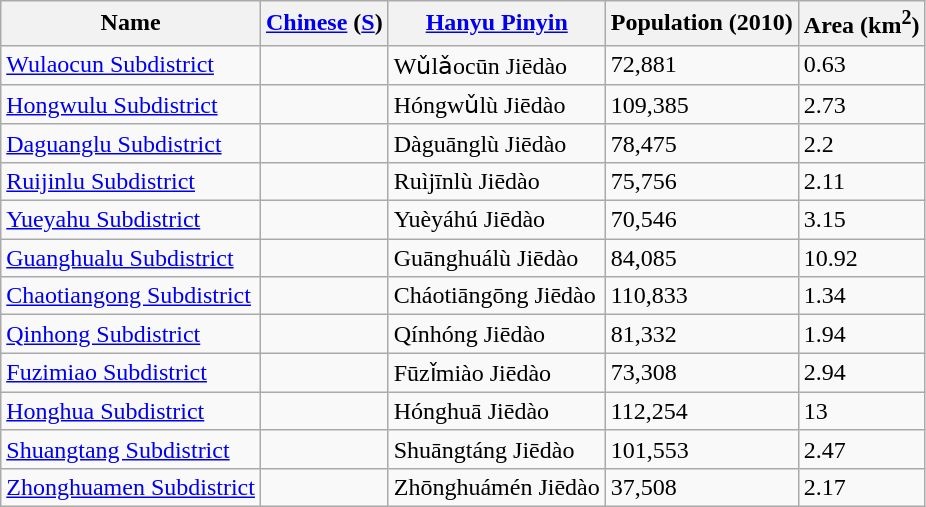<table class="wikitable">
<tr>
<th>Name</th>
<th><a href='#'>Chinese</a> (<a href='#'>S</a>)</th>
<th><a href='#'>Hanyu Pinyin</a></th>
<th>Population (2010)</th>
<th>Area (km<sup>2</sup>)</th>
</tr>
<tr>
<td><a href='#'>Wulaocun Subdistrict</a></td>
<td></td>
<td>Wǔlǎocūn Jiēdào</td>
<td>72,881</td>
<td>0.63</td>
</tr>
<tr>
<td><a href='#'>Hongwulu Subdistrict</a></td>
<td></td>
<td>Hóngwǔlù Jiēdào</td>
<td>109,385</td>
<td>2.73</td>
</tr>
<tr>
<td><a href='#'>Daguanglu Subdistrict</a></td>
<td></td>
<td>Dàguānglù Jiēdào</td>
<td>78,475</td>
<td>2.2</td>
</tr>
<tr>
<td><a href='#'>Ruijinlu Subdistrict</a></td>
<td></td>
<td>Ruìjīnlù Jiēdào</td>
<td>75,756</td>
<td>2.11</td>
</tr>
<tr>
<td><a href='#'>Yueyahu Subdistrict</a></td>
<td></td>
<td>Yuèyáhú Jiēdào</td>
<td>70,546</td>
<td>3.15</td>
</tr>
<tr>
<td><a href='#'>Guanghualu Subdistrict</a></td>
<td></td>
<td>Guānghuálù Jiēdào</td>
<td>84,085</td>
<td>10.92</td>
</tr>
<tr>
<td><a href='#'>Chaotiangong Subdistrict</a></td>
<td></td>
<td>Cháotiāngōng Jiēdào</td>
<td>110,833</td>
<td>1.34</td>
</tr>
<tr>
<td><a href='#'>Qinhong Subdistrict</a></td>
<td></td>
<td>Qínhóng Jiēdào</td>
<td>81,332</td>
<td>1.94</td>
</tr>
<tr>
<td><a href='#'>Fuzimiao Subdistrict</a></td>
<td></td>
<td>Fūzǐmiào Jiēdào</td>
<td>73,308</td>
<td>2.94</td>
</tr>
<tr>
<td><a href='#'>Honghua Subdistrict</a></td>
<td></td>
<td>Hónghuā Jiēdào</td>
<td>112,254</td>
<td>13</td>
</tr>
<tr>
<td><a href='#'>Shuangtang Subdistrict</a></td>
<td></td>
<td>Shuāngtáng Jiēdào</td>
<td>101,553</td>
<td>2.47</td>
</tr>
<tr>
<td><a href='#'>Zhonghuamen Subdistrict</a></td>
<td></td>
<td>Zhōnghuámén Jiēdào</td>
<td>37,508</td>
<td>2.17</td>
</tr>
</table>
